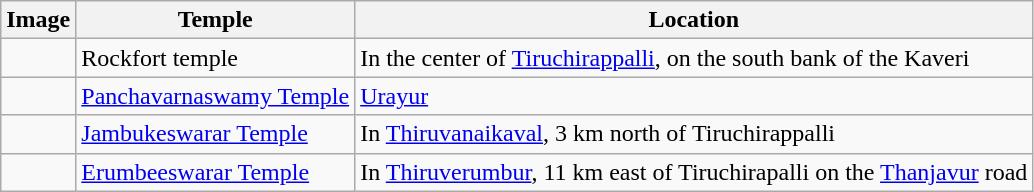<table class="wikitable" border="1">
<tr>
<th>Image</th>
<th>Temple</th>
<th>Location</th>
</tr>
<tr>
<td></td>
<td>Rockfort temple</td>
<td>In the center of <a href='#'>Tiruchirappalli</a>, on the south bank of the Kaveri</td>
</tr>
<tr>
<td></td>
<td><a href='#'>Panchavarnaswamy Temple</a></td>
<td><a href='#'>Urayur</a></td>
</tr>
<tr>
<td></td>
<td><a href='#'>Jambukeswarar Temple</a></td>
<td>In <a href='#'>Thiruvanaikaval</a>, 3 km north of Tiruchirappalli</td>
</tr>
<tr>
<td></td>
<td><a href='#'>Erumbeeswarar Temple</a></td>
<td>In <a href='#'>Thiruverumbur</a>, 11 km east of Tiruchirapalli on the <a href='#'>Thanjavur</a> road</td>
</tr>
</table>
